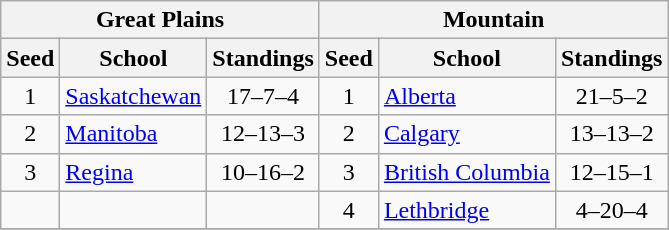<table class="wikitable">
<tr>
<th colspan=3>Great Plains</th>
<th colspan=3>Mountain</th>
</tr>
<tr>
<th>Seed</th>
<th width:120px">School</th>
<th>Standings</th>
<th>Seed</th>
<th width:120px">School</th>
<th>Standings</th>
</tr>
<tr>
<td align=center>1</td>
<td><a href='#'>Saskatchewan</a></td>
<td align=center>17–7–4</td>
<td align=center>1</td>
<td><a href='#'>Alberta</a></td>
<td align=center>21–5–2</td>
</tr>
<tr>
<td align=center>2</td>
<td><a href='#'>Manitoba</a></td>
<td align=center>12–13–3</td>
<td align=center>2</td>
<td><a href='#'>Calgary</a></td>
<td align=center>13–13–2</td>
</tr>
<tr>
<td align=center>3</td>
<td><a href='#'>Regina</a></td>
<td align=center>10–16–2</td>
<td align=center>3</td>
<td><a href='#'>British Columbia</a></td>
<td align=center>12–15–1</td>
</tr>
<tr>
<td></td>
<td></td>
<td></td>
<td align=center>4</td>
<td><a href='#'>Lethbridge</a></td>
<td align=center>4–20–4</td>
</tr>
<tr>
</tr>
</table>
